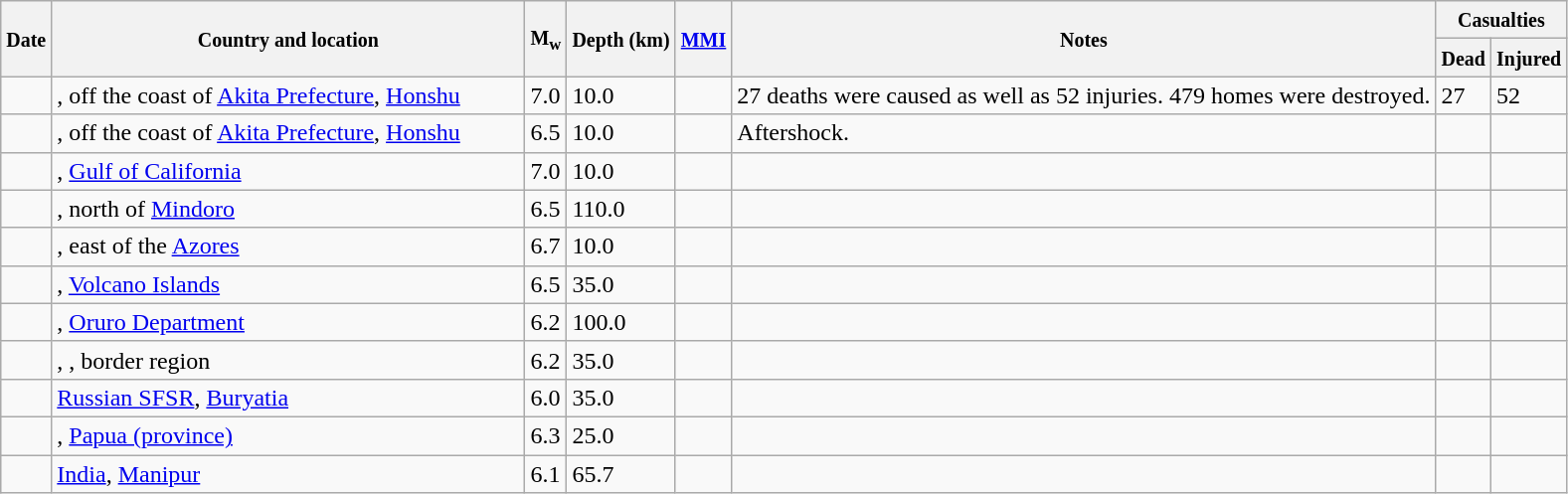<table class="wikitable sortable sort-under" style="border:1px black; margin-left:1em;">
<tr>
<th rowspan="2"><small>Date</small></th>
<th rowspan="2" style="width: 310px"><small>Country and location</small></th>
<th rowspan="2"><small>M<sub>w</sub></small></th>
<th rowspan="2"><small>Depth (km)</small></th>
<th rowspan="2"><small><a href='#'>MMI</a></small></th>
<th rowspan="2" class="unsortable"><small>Notes</small></th>
<th colspan="2"><small>Casualties</small></th>
</tr>
<tr>
<th><small>Dead</small></th>
<th><small>Injured</small></th>
</tr>
<tr>
<td></td>
<td>, off the coast of <a href='#'>Akita Prefecture</a>, <a href='#'>Honshu</a></td>
<td>7.0</td>
<td>10.0</td>
<td></td>
<td>27 deaths were caused as well as 52 injuries. 479 homes were destroyed.</td>
<td>27</td>
<td>52</td>
</tr>
<tr>
<td></td>
<td>, off the coast of <a href='#'>Akita Prefecture</a>, <a href='#'>Honshu</a></td>
<td>6.5</td>
<td>10.0</td>
<td></td>
<td>Aftershock.</td>
<td></td>
<td></td>
</tr>
<tr>
<td></td>
<td>, <a href='#'>Gulf of California</a></td>
<td>7.0</td>
<td>10.0</td>
<td></td>
<td></td>
<td></td>
<td></td>
</tr>
<tr>
<td></td>
<td>, north of <a href='#'>Mindoro</a></td>
<td>6.5</td>
<td>110.0</td>
<td></td>
<td></td>
<td></td>
<td></td>
</tr>
<tr>
<td></td>
<td>, east of the <a href='#'>Azores</a></td>
<td>6.7</td>
<td>10.0</td>
<td></td>
<td></td>
<td></td>
<td></td>
</tr>
<tr>
<td></td>
<td>, <a href='#'>Volcano Islands</a></td>
<td>6.5</td>
<td>35.0</td>
<td></td>
<td></td>
<td></td>
<td></td>
</tr>
<tr>
<td></td>
<td>, <a href='#'>Oruro Department</a></td>
<td>6.2</td>
<td>100.0</td>
<td></td>
<td></td>
<td></td>
<td></td>
</tr>
<tr>
<td></td>
<td>, , border region</td>
<td>6.2</td>
<td>35.0</td>
<td></td>
<td></td>
<td></td>
<td></td>
</tr>
<tr>
<td></td>
<td> <a href='#'>Russian SFSR</a>, <a href='#'>Buryatia</a></td>
<td>6.0</td>
<td>35.0</td>
<td></td>
<td></td>
<td></td>
<td></td>
</tr>
<tr>
<td></td>
<td>, <a href='#'>Papua (province)</a></td>
<td>6.3</td>
<td>25.0</td>
<td></td>
<td></td>
<td></td>
<td></td>
</tr>
<tr>
<td></td>
<td> <a href='#'>India</a>, <a href='#'>Manipur</a></td>
<td>6.1</td>
<td>65.7</td>
<td></td>
<td></td>
<td></td>
<td></td>
</tr>
</table>
